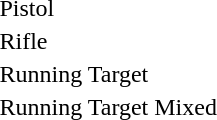<table>
<tr>
<td>Pistol</td>
<td></td>
<td></td>
<td></td>
</tr>
<tr>
<td>Rifle</td>
<td></td>
<td></td>
<td></td>
</tr>
<tr>
<td>Running Target</td>
<td></td>
<td></td>
<td></td>
</tr>
<tr>
<td>Running Target Mixed</td>
<td></td>
<td></td>
<td></td>
</tr>
</table>
